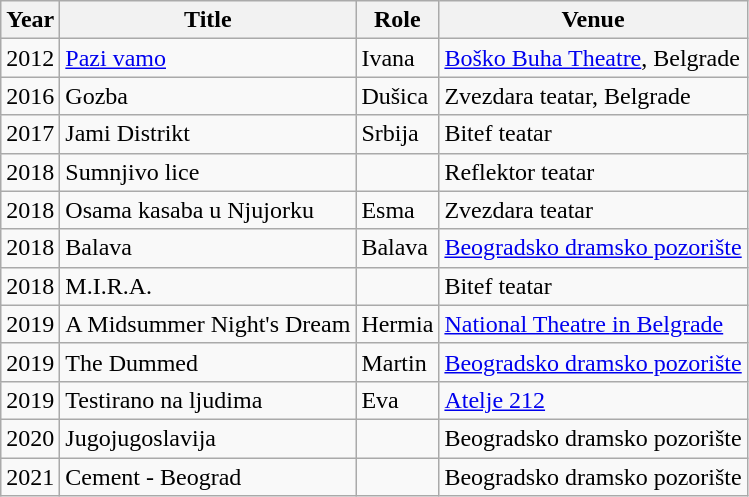<table class="wikitable">
<tr>
<th>Year</th>
<th>Title</th>
<th>Role</th>
<th>Venue</th>
</tr>
<tr>
<td>2012</td>
<td><a href='#'>Pazi vamo</a></td>
<td>Ivana</td>
<td><a href='#'>Boško Buha Theatre</a>, Belgrade</td>
</tr>
<tr>
<td>2016</td>
<td>Gozba</td>
<td>Dušica</td>
<td>Zvezdara teatar, Belgrade</td>
</tr>
<tr>
<td>2017</td>
<td>Jami Distrikt</td>
<td>Srbija</td>
<td>Bitef teatar</td>
</tr>
<tr>
<td>2018</td>
<td>Sumnjivo lice</td>
<td></td>
<td>Reflektor teatar</td>
</tr>
<tr>
<td>2018</td>
<td>Osama kasaba u Njujorku</td>
<td>Esma</td>
<td>Zvezdara teatar</td>
</tr>
<tr>
<td>2018</td>
<td>Balava</td>
<td>Balava</td>
<td><a href='#'>Beogradsko dramsko pozorište</a></td>
</tr>
<tr>
<td>2018</td>
<td>M.I.R.A.</td>
<td></td>
<td>Bitef teatar</td>
</tr>
<tr>
<td>2019</td>
<td>A Midsummer Night's Dream</td>
<td>Hermia</td>
<td><a href='#'>National Theatre in Belgrade</a></td>
</tr>
<tr>
<td>2019</td>
<td>The Dummed</td>
<td>Martin</td>
<td><a href='#'>Beogradsko dramsko pozorište</a></td>
</tr>
<tr>
<td>2019</td>
<td>Testirano na ljudima</td>
<td>Eva</td>
<td><a href='#'>Atelje 212</a></td>
</tr>
<tr>
<td>2020</td>
<td>Jugojugoslavija</td>
<td></td>
<td>Beogradsko dramsko pozorište</td>
</tr>
<tr>
<td>2021</td>
<td>Cement - Beograd</td>
<td></td>
<td>Beogradsko dramsko pozorište</td>
</tr>
</table>
